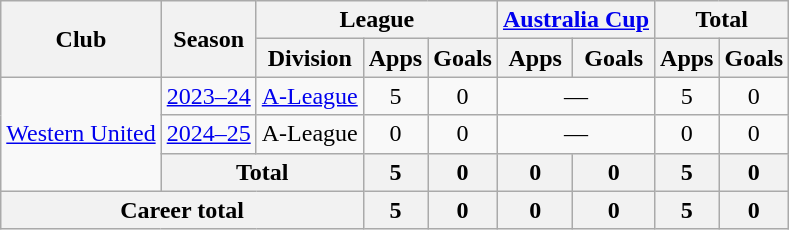<table class="wikitable" style="text-align: center">
<tr>
<th rowspan="2">Club</th>
<th rowspan="2">Season</th>
<th colspan="3">League</th>
<th colspan="2"><a href='#'>Australia Cup</a></th>
<th colspan="2">Total</th>
</tr>
<tr>
<th>Division</th>
<th>Apps</th>
<th>Goals</th>
<th>Apps</th>
<th>Goals</th>
<th>Apps</th>
<th>Goals</th>
</tr>
<tr>
<td rowspan="3"><a href='#'>Western United</a></td>
<td><a href='#'>2023–24</a></td>
<td><a href='#'>A-League</a></td>
<td>5</td>
<td>0</td>
<td colspan="2">—</td>
<td>5</td>
<td>0</td>
</tr>
<tr>
<td><a href='#'>2024–25</a></td>
<td>A-League</td>
<td>0</td>
<td>0</td>
<td colspan="2">—</td>
<td>0</td>
<td>0</td>
</tr>
<tr>
<th colspan="2">Total</th>
<th>5</th>
<th>0</th>
<th>0</th>
<th>0</th>
<th>5</th>
<th>0</th>
</tr>
<tr>
<th colspan="3">Career total</th>
<th>5</th>
<th>0</th>
<th>0</th>
<th>0</th>
<th>5</th>
<th>0</th>
</tr>
</table>
